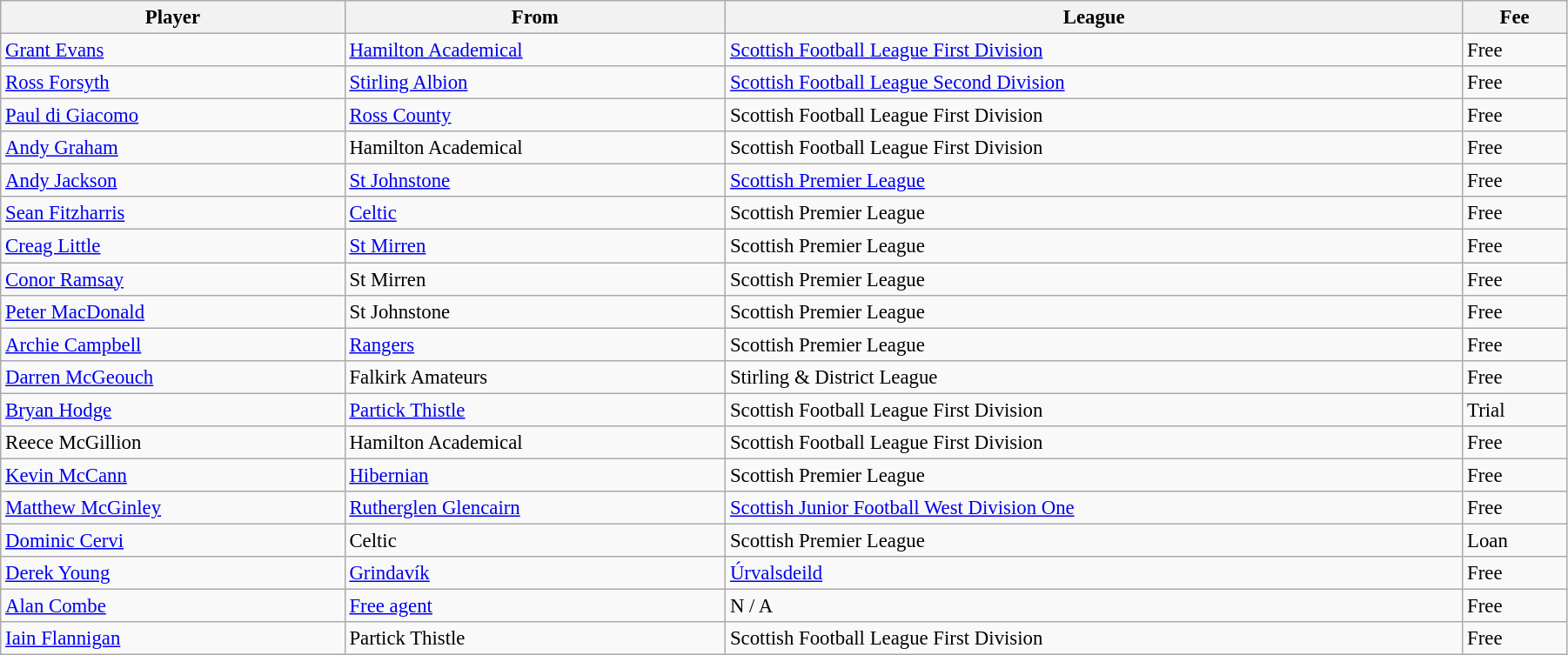<table class="wikitable" style="text-align:center; font-size:95%;width:95%; text-align:left">
<tr>
<th>Player</th>
<th>From</th>
<th>League</th>
<th>Fee</th>
</tr>
<tr>
<td> <a href='#'>Grant Evans</a></td>
<td><a href='#'>Hamilton Academical</a></td>
<td><a href='#'>Scottish Football League First Division</a></td>
<td>Free</td>
</tr>
<tr>
<td> <a href='#'>Ross Forsyth</a></td>
<td><a href='#'>Stirling Albion</a></td>
<td><a href='#'>Scottish Football League Second Division</a></td>
<td>Free</td>
</tr>
<tr>
<td> <a href='#'>Paul di Giacomo</a></td>
<td><a href='#'>Ross County</a></td>
<td>Scottish Football League First Division</td>
<td>Free</td>
</tr>
<tr>
<td> <a href='#'>Andy Graham</a></td>
<td>Hamilton Academical</td>
<td>Scottish Football League First Division</td>
<td>Free</td>
</tr>
<tr>
<td> <a href='#'>Andy Jackson</a></td>
<td><a href='#'>St Johnstone</a></td>
<td><a href='#'>Scottish Premier League</a></td>
<td>Free</td>
</tr>
<tr>
<td> <a href='#'>Sean Fitzharris</a></td>
<td><a href='#'>Celtic</a></td>
<td>Scottish Premier League</td>
<td>Free</td>
</tr>
<tr>
<td> <a href='#'>Creag Little</a></td>
<td><a href='#'>St Mirren</a></td>
<td>Scottish Premier League</td>
<td>Free</td>
</tr>
<tr>
<td> <a href='#'>Conor Ramsay</a></td>
<td>St Mirren</td>
<td>Scottish Premier League</td>
<td>Free</td>
</tr>
<tr>
<td> <a href='#'>Peter MacDonald</a></td>
<td>St Johnstone</td>
<td>Scottish Premier League</td>
<td>Free</td>
</tr>
<tr>
<td> <a href='#'>Archie Campbell</a></td>
<td><a href='#'>Rangers</a></td>
<td>Scottish Premier League</td>
<td>Free</td>
</tr>
<tr>
<td> <a href='#'>Darren McGeouch</a></td>
<td>Falkirk Amateurs</td>
<td>Stirling & District League</td>
<td>Free</td>
</tr>
<tr>
<td> <a href='#'>Bryan Hodge</a></td>
<td><a href='#'>Partick Thistle</a></td>
<td>Scottish Football League First Division</td>
<td>Trial</td>
</tr>
<tr>
<td> Reece McGillion</td>
<td>Hamilton Academical</td>
<td>Scottish Football League First Division</td>
<td>Free</td>
</tr>
<tr>
<td> <a href='#'>Kevin McCann</a></td>
<td><a href='#'>Hibernian</a></td>
<td>Scottish Premier League</td>
<td>Free</td>
</tr>
<tr>
<td> <a href='#'>Matthew McGinley</a></td>
<td><a href='#'>Rutherglen Glencairn</a></td>
<td><a href='#'>Scottish Junior Football West Division One</a></td>
<td>Free</td>
</tr>
<tr>
<td> <a href='#'>Dominic Cervi</a></td>
<td>Celtic</td>
<td>Scottish Premier League</td>
<td>Loan</td>
</tr>
<tr>
<td> <a href='#'>Derek Young</a></td>
<td> <a href='#'>Grindavík</a></td>
<td><a href='#'>Úrvalsdeild</a></td>
<td>Free</td>
</tr>
<tr>
<td> <a href='#'>Alan Combe</a></td>
<td><a href='#'>Free agent</a></td>
<td>N / A</td>
<td>Free</td>
</tr>
<tr>
<td> <a href='#'>Iain Flannigan</a></td>
<td>Partick Thistle</td>
<td>Scottish Football League First Division</td>
<td>Free</td>
</tr>
</table>
